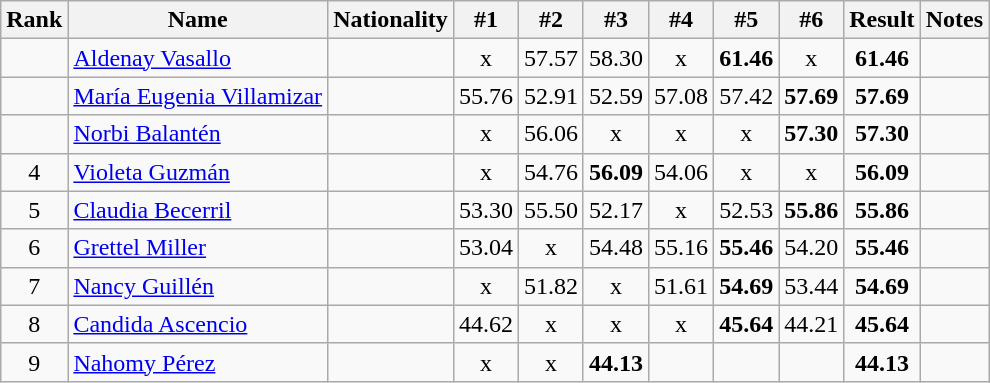<table class="wikitable sortable" style="text-align:center">
<tr>
<th>Rank</th>
<th>Name</th>
<th>Nationality</th>
<th>#1</th>
<th>#2</th>
<th>#3</th>
<th>#4</th>
<th>#5</th>
<th>#6</th>
<th>Result</th>
<th>Notes</th>
</tr>
<tr>
<td></td>
<td align=left><a href='#'>Aldenay Vasallo</a></td>
<td align=left></td>
<td>x</td>
<td>57.57</td>
<td>58.30</td>
<td>x</td>
<td><strong>61.46</strong></td>
<td>x</td>
<td><strong>61.46</strong></td>
<td></td>
</tr>
<tr>
<td></td>
<td align=left><a href='#'>María Eugenia Villamizar</a></td>
<td align=left></td>
<td>55.76</td>
<td>52.91</td>
<td>52.59</td>
<td>57.08</td>
<td>57.42</td>
<td><strong>57.69</strong></td>
<td><strong>57.69</strong></td>
<td></td>
</tr>
<tr>
<td></td>
<td align=left><a href='#'>Norbi Balantén</a></td>
<td align=left></td>
<td>x</td>
<td>56.06</td>
<td>x</td>
<td>x</td>
<td>x</td>
<td><strong>57.30</strong></td>
<td><strong>57.30</strong></td>
<td></td>
</tr>
<tr>
<td>4</td>
<td align=left><a href='#'>Violeta Guzmán</a></td>
<td align=left></td>
<td>x</td>
<td>54.76</td>
<td><strong>56.09</strong></td>
<td>54.06</td>
<td>x</td>
<td>x</td>
<td><strong>56.09</strong></td>
<td></td>
</tr>
<tr>
<td>5</td>
<td align=left><a href='#'>Claudia Becerril</a></td>
<td align=left></td>
<td>53.30</td>
<td>55.50</td>
<td>52.17</td>
<td>x</td>
<td>52.53</td>
<td><strong>55.86</strong></td>
<td><strong>55.86</strong></td>
<td></td>
</tr>
<tr>
<td>6</td>
<td align=left><a href='#'>Grettel Miller</a></td>
<td align=left></td>
<td>53.04</td>
<td>x</td>
<td>54.48</td>
<td>55.16</td>
<td><strong>55.46</strong></td>
<td>54.20</td>
<td><strong>55.46</strong></td>
<td></td>
</tr>
<tr>
<td>7</td>
<td align=left><a href='#'>Nancy Guillén</a></td>
<td align=left></td>
<td>x</td>
<td>51.82</td>
<td>x</td>
<td>51.61</td>
<td><strong>54.69</strong></td>
<td>53.44</td>
<td><strong>54.69</strong></td>
<td></td>
</tr>
<tr>
<td>8</td>
<td align=left><a href='#'>Candida Ascencio</a></td>
<td align=left></td>
<td>44.62</td>
<td>x</td>
<td>x</td>
<td>x</td>
<td><strong>45.64</strong></td>
<td>44.21</td>
<td><strong>45.64</strong></td>
<td></td>
</tr>
<tr>
<td>9</td>
<td align=left><a href='#'>Nahomy Pérez</a></td>
<td align=left></td>
<td>x</td>
<td>x</td>
<td><strong>44.13</strong></td>
<td></td>
<td></td>
<td></td>
<td><strong>44.13</strong></td>
<td></td>
</tr>
</table>
